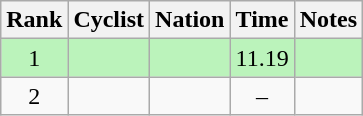<table class="wikitable sortable" style="text-align:center">
<tr>
<th>Rank</th>
<th>Cyclist</th>
<th>Nation</th>
<th>Time</th>
<th>Notes</th>
</tr>
<tr bgcolor=bbf3bb>
<td>1</td>
<td align=left></td>
<td align=left></td>
<td>11.19</td>
<td></td>
</tr>
<tr>
<td>2</td>
<td align=left></td>
<td align=left></td>
<td>–</td>
<td></td>
</tr>
</table>
